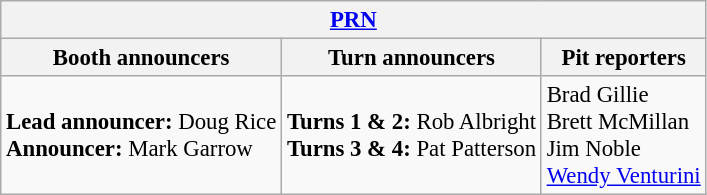<table class="wikitable" style="font-size: 95%;">
<tr>
<th colspan="3"><a href='#'>PRN</a></th>
</tr>
<tr>
<th>Booth announcers</th>
<th>Turn announcers</th>
<th>Pit reporters</th>
</tr>
<tr>
<td><strong>Lead announcer:</strong> Doug Rice<br><strong>Announcer:</strong> Mark Garrow</td>
<td><strong>Turns 1 & 2:</strong> Rob Albright<br><strong>Turns 3 & 4:</strong> Pat Patterson</td>
<td>Brad Gillie<br>Brett McMillan<br>Jim Noble<br><a href='#'>Wendy Venturini</a></td>
</tr>
</table>
